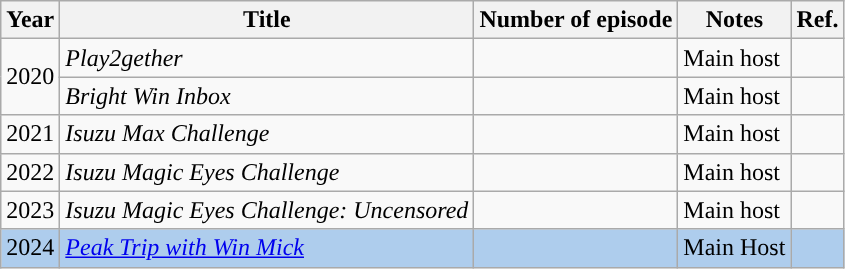<table class="wikitable">
<tr>
<th>Year</th>
<th>Title</th>
<th>Number of episode</th>
<th>Notes</th>
<th>Ref.</th>
</tr>
<tr>
<td rowspan="2">2020</td>
<td><em>Play2gether</em></td>
<td></td>
<td>Main host</td>
<td></td>
</tr>
<tr>
<td><em>Bright Win Inbox</em></td>
<td></td>
<td>Main host</td>
<td></td>
</tr>
<tr>
<td>2021</td>
<td><em>Isuzu Max Challenge</em></td>
<td></td>
<td>Main host</td>
<td></td>
</tr>
<tr>
<td>2022</td>
<td><em>Isuzu Magic Eyes Challenge</em></td>
<td></td>
<td>Main host</td>
<td></td>
</tr>
<tr>
<td>2023</td>
<td><em>Isuzu Magic Eyes Challenge: Uncensored</em></td>
<td></td>
<td>Main host</td>
<td></td>
</tr>
<tr>
<td style="background-color:#aecded;">2024</td>
<td style="background-color:#aecded;"><em><a href='#'>Peak Trip with Win Mick</a></em></td>
<td style="background-color:#aecded;"></td>
<td style="background-color:#aecded;">Main Host</td>
<td style="background-color:#aecded;"></td>
</tr>
</table>
